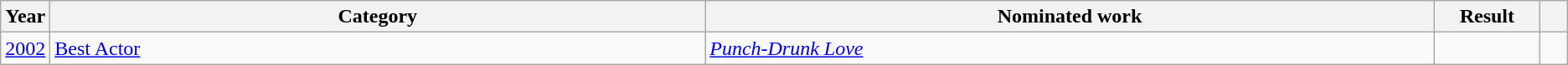<table class="wikitable sortable">
<tr>
<th scope="col" style="width:1em;">Year</th>
<th scope="col" style="width:35em;">Category</th>
<th scope="col" style="width:39em;">Nominated work</th>
<th scope="col" style="width:5em;">Result</th>
<th scope="col" style="width:1em;"class="unsortable"></th>
</tr>
<tr>
<td><a href='#'>2002</a></td>
<td><a href='#'>Best Actor</a></td>
<td><em><a href='#'>Punch-Drunk Love</a></em></td>
<td></td>
<td></td>
</tr>
</table>
